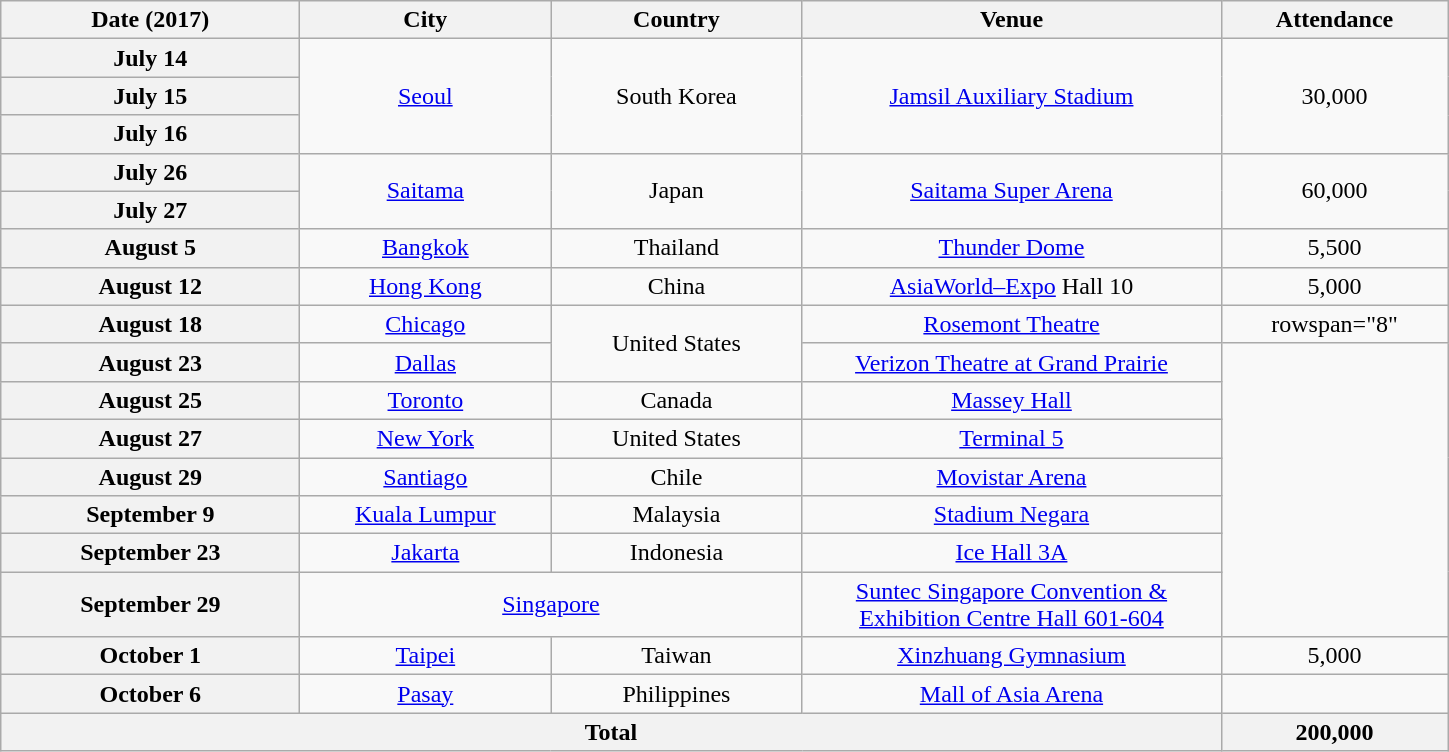<table class="wikitable plainrowheaders" style="text-align:center;">
<tr>
<th scope="col" style="width:12em;">Date (2017)</th>
<th scope="col" style="width:10em;">City</th>
<th scope="col" style="width:10em;">Country</th>
<th scope="col" style="width:17em;">Venue</th>
<th scope="col" style="width:9em;">Attendance</th>
</tr>
<tr>
<th scope="row">July 14</th>
<td rowspan="3"><a href='#'>Seoul</a></td>
<td rowspan="3">South Korea</td>
<td rowspan="3"><a href='#'>Jamsil Auxiliary Stadium</a></td>
<td rowspan="3">30,000</td>
</tr>
<tr>
<th scope="row">July 15</th>
</tr>
<tr>
<th scope="row">July 16</th>
</tr>
<tr>
<th scope="row">July 26</th>
<td rowspan="2"><a href='#'>Saitama</a></td>
<td rowspan="2">Japan</td>
<td rowspan="2"><a href='#'>Saitama Super Arena</a></td>
<td rowspan="2">60,000</td>
</tr>
<tr>
<th scope="row">July 27</th>
</tr>
<tr>
<th scope="row">August 5</th>
<td><a href='#'>Bangkok</a></td>
<td>Thailand</td>
<td><a href='#'>Thunder Dome</a></td>
<td>5,500</td>
</tr>
<tr>
<th scope="row">August 12</th>
<td><a href='#'>Hong Kong</a></td>
<td>China</td>
<td><a href='#'>AsiaWorld–Expo</a> Hall 10</td>
<td>5,000</td>
</tr>
<tr>
<th scope="row">August 18</th>
<td><a href='#'>Chicago</a></td>
<td rowspan="2">United States</td>
<td><a href='#'>Rosemont Theatre</a></td>
<td>rowspan="8" </td>
</tr>
<tr>
<th scope="row">August 23</th>
<td><a href='#'>Dallas</a></td>
<td><a href='#'>Verizon Theatre at Grand Prairie</a></td>
</tr>
<tr>
<th scope="row">August 25</th>
<td><a href='#'>Toronto</a></td>
<td>Canada</td>
<td><a href='#'>Massey Hall</a></td>
</tr>
<tr>
<th scope="row">August 27</th>
<td><a href='#'>New York</a></td>
<td>United States</td>
<td><a href='#'>Terminal 5</a></td>
</tr>
<tr>
<th scope="row">August 29</th>
<td><a href='#'>Santiago</a></td>
<td>Chile</td>
<td><a href='#'>Movistar Arena</a></td>
</tr>
<tr>
<th scope="row">September 9</th>
<td><a href='#'>Kuala Lumpur</a></td>
<td>Malaysia</td>
<td><a href='#'>Stadium Negara</a></td>
</tr>
<tr>
<th scope="row">September 23</th>
<td><a href='#'>Jakarta</a></td>
<td>Indonesia</td>
<td><a href='#'>Ice Hall 3A</a></td>
</tr>
<tr>
<th scope="row">September 29</th>
<td colspan="2"><a href='#'>Singapore</a></td>
<td><a href='#'>Suntec Singapore Convention & Exhibition Centre Hall 601-604</a></td>
</tr>
<tr>
<th scope="row">October 1</th>
<td><a href='#'>Taipei</a></td>
<td>Taiwan</td>
<td><a href='#'>Xinzhuang Gymnasium</a></td>
<td>5,000</td>
</tr>
<tr>
<th scope="row">October 6</th>
<td><a href='#'>Pasay</a></td>
<td>Philippines</td>
<td><a href='#'>Mall of Asia Arena</a></td>
<td></td>
</tr>
<tr>
<th colspan=4>Total</th>
<th>200,000</th>
</tr>
</table>
